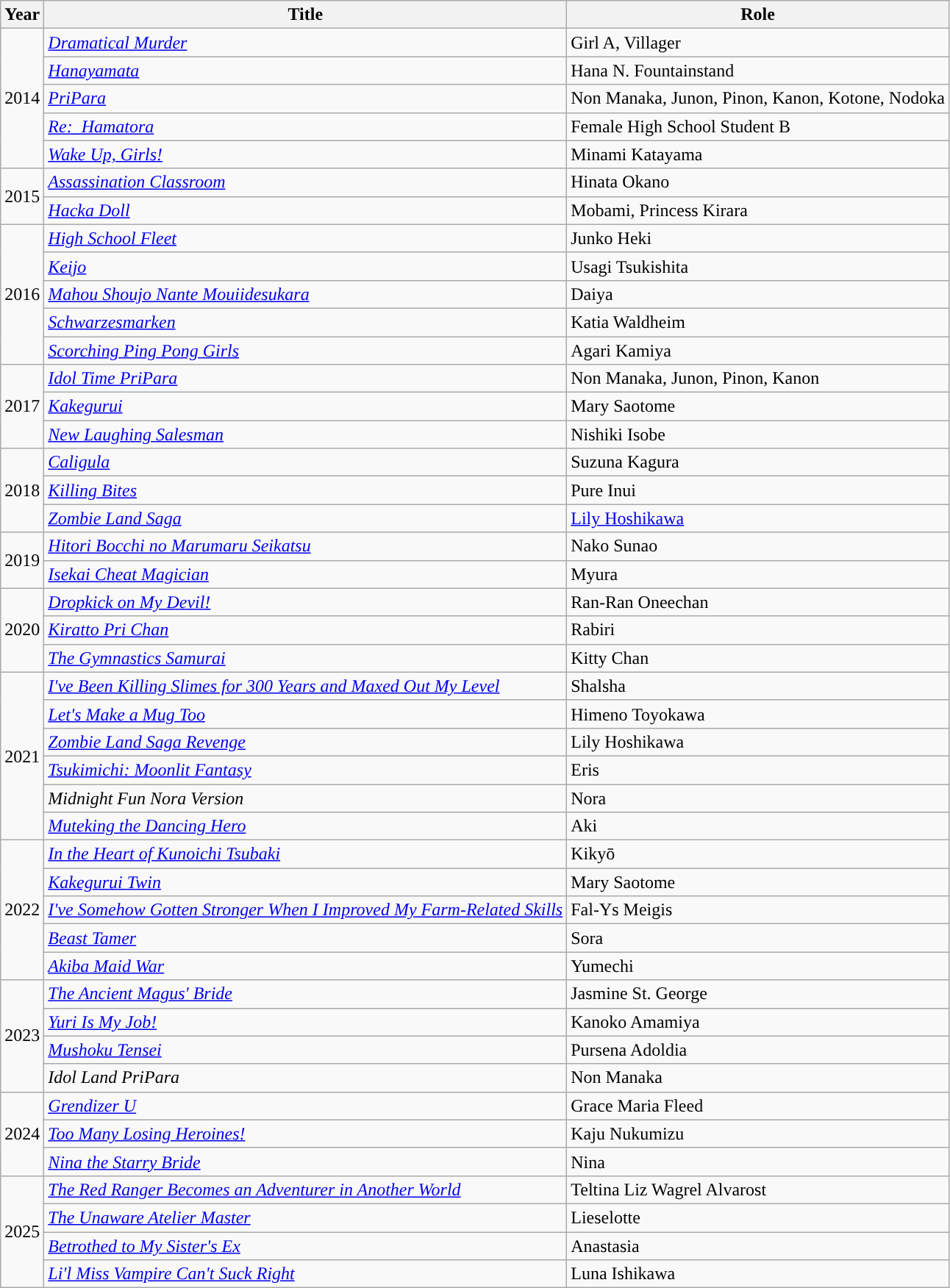<table class="wikitable">
<tr>
<th>Year</th>
<th>Title</th>
<th>Role</th>
</tr>
<tr>
<td rowspan="5">2014</td>
<td><em><a href='#'>Dramatical Murder</a></em></td>
<td>Girl A, Villager</td>
</tr>
<tr>
<td><em><a href='#'>Hanayamata</a></em></td>
<td>Hana N. Fountainstand</td>
</tr>
<tr>
<td><em><a href='#'>PriPara</a></em></td>
<td>Non Manaka, Junon, Pinon, Kanon, Kotone, Nodoka</td>
</tr>
<tr>
<td><em><a href='#'>Re:_Hamatora</a></em></td>
<td>Female High School Student B</td>
</tr>
<tr>
<td><em><a href='#'>Wake Up, Girls!</a></em></td>
<td>Minami Katayama</td>
</tr>
<tr>
<td rowspan="2">2015</td>
<td><em><a href='#'>Assassination Classroom</a></em></td>
<td>Hinata Okano</td>
</tr>
<tr>
<td><em><a href='#'>Hacka Doll</a></em></td>
<td>Mobami, Princess Kirara</td>
</tr>
<tr>
<td rowspan="5">2016</td>
<td><em><a href='#'>High School Fleet</a></em></td>
<td>Junko Heki</td>
</tr>
<tr>
<td><em><a href='#'>Keijo</a></em></td>
<td>Usagi Tsukishita</td>
</tr>
<tr>
<td><em><a href='#'>Mahou Shoujo Nante Mouiidesukara</a></em></td>
<td>Daiya</td>
</tr>
<tr>
<td><em><a href='#'>Schwarzesmarken</a></em></td>
<td>Katia Waldheim</td>
</tr>
<tr>
<td><em><a href='#'>Scorching Ping Pong Girls</a></em></td>
<td>Agari Kamiya</td>
</tr>
<tr>
<td rowspan="3">2017</td>
<td><em><a href='#'>Idol Time PriPara</a></em></td>
<td>Non Manaka, Junon, Pinon, Kanon</td>
</tr>
<tr>
<td><em><a href='#'>Kakegurui</a></em></td>
<td>Mary Saotome</td>
</tr>
<tr>
<td><em><a href='#'>New Laughing Salesman</a></em></td>
<td>Nishiki Isobe</td>
</tr>
<tr>
<td rowspan="3">2018</td>
<td><em><a href='#'>Caligula</a></em></td>
<td>Suzuna Kagura</td>
</tr>
<tr>
<td><em><a href='#'>Killing Bites</a></em></td>
<td>Pure Inui</td>
</tr>
<tr>
<td><em><a href='#'>Zombie Land Saga</a></em></td>
<td><a href='#'>Lily Hoshikawa</a></td>
</tr>
<tr>
<td rowspan="2">2019</td>
<td><em><a href='#'>Hitori Bocchi no Marumaru Seikatsu</a></em></td>
<td>Nako Sunao</td>
</tr>
<tr>
<td><em><a href='#'>Isekai Cheat Magician</a></em></td>
<td>Myura</td>
</tr>
<tr>
<td rowspan="3">2020</td>
<td><em><a href='#'>Dropkick on My Devil!</a></em></td>
<td>Ran-Ran Oneechan</td>
</tr>
<tr>
<td><em><a href='#'>Kiratto Pri Chan</a></em></td>
<td>Rabiri</td>
</tr>
<tr>
<td><em><a href='#'>The Gymnastics Samurai</a></em></td>
<td>Kitty Chan</td>
</tr>
<tr>
<td rowspan="6">2021</td>
<td><em><a href='#'>I've Been Killing Slimes for 300 Years and Maxed Out My Level</a></em></td>
<td>Shalsha</td>
</tr>
<tr>
<td><em><a href='#'>Let's Make a Mug Too</a></em></td>
<td>Himeno Toyokawa</td>
</tr>
<tr>
<td><em><a href='#'>Zombie Land Saga Revenge</a></em></td>
<td>Lily Hoshikawa</td>
</tr>
<tr>
<td><em><a href='#'>Tsukimichi: Moonlit Fantasy</a></em></td>
<td>Eris</td>
</tr>
<tr>
<td><em>Midnight Fun Nora Version</em></td>
<td>Nora</td>
</tr>
<tr>
<td><em><a href='#'>Muteking the Dancing Hero</a></em></td>
<td>Aki</td>
</tr>
<tr>
<td rowspan="5">2022</td>
<td><em><a href='#'>In the Heart of Kunoichi Tsubaki</a></em></td>
<td>Kikyō</td>
</tr>
<tr>
<td><em><a href='#'>Kakegurui Twin</a></em></td>
<td>Mary Saotome</td>
</tr>
<tr>
<td><em><a href='#'>I've Somehow Gotten Stronger When I Improved My Farm-Related Skills</a></em></td>
<td>Fal-Ys Meigis</td>
</tr>
<tr>
<td><em><a href='#'>Beast Tamer</a></em></td>
<td>Sora</td>
</tr>
<tr>
<td><em><a href='#'>Akiba Maid War</a></em></td>
<td>Yumechi</td>
</tr>
<tr>
<td rowspan="4">2023</td>
<td><em><a href='#'>The Ancient Magus' Bride</a></em></td>
<td>Jasmine St. George</td>
</tr>
<tr>
<td><em><a href='#'>Yuri Is My Job!</a></em></td>
<td>Kanoko Amamiya</td>
</tr>
<tr>
<td><em><a href='#'>Mushoku Tensei</a></em></td>
<td>Pursena Adoldia</td>
</tr>
<tr>
<td><em>Idol Land PriPara</em></td>
<td>Non Manaka</td>
</tr>
<tr>
<td rowspan="3">2024</td>
<td><em><a href='#'>Grendizer U</a></em></td>
<td>Grace Maria Fleed</td>
</tr>
<tr>
<td><em><a href='#'>Too Many Losing Heroines!</a></em></td>
<td>Kaju Nukumizu</td>
</tr>
<tr>
<td><em><a href='#'>Nina the Starry Bride</a></em></td>
<td>Nina</td>
</tr>
<tr>
<td rowspan="4">2025</td>
<td><em><a href='#'>The Red Ranger Becomes an Adventurer in Another World</a></em></td>
<td>Teltina Liz Wagrel Alvarost</td>
</tr>
<tr>
<td><em><a href='#'>The Unaware Atelier Master</a></em></td>
<td>Lieselotte</td>
</tr>
<tr>
<td><em><a href='#'>Betrothed to My Sister's Ex</a></em></td>
<td>Anastasia</td>
</tr>
<tr>
<td><em><a href='#'>Li'l Miss Vampire Can't Suck Right</a></em></td>
<td>Luna Ishikawa</td>
</tr>
</table>
